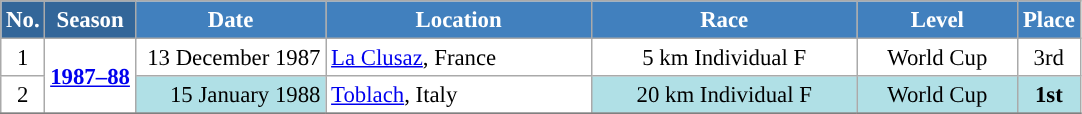<table class="wikitable sortable" style="font-size:95%; text-align:center; border:grey solid 1px; border-collapse:collapse; background:#ffffff;">
<tr style="background:#efefef;">
<th style="background-color:#369; color:white;">No.</th>
<th style="background-color:#369; color:white;">Season</th>
<th style="background-color:#4180be; color:white; width:120px;">Date</th>
<th style="background-color:#4180be; color:white; width:170px;">Location</th>
<th style="background-color:#4180be; color:white; width:170px;">Race</th>
<th style="background-color:#4180be; color:white; width:100px;">Level</th>
<th style="background-color:#4180be; color:white;">Place</th>
</tr>
<tr>
<td align=center>1</td>
<td rowspan=2 align=center><strong><a href='#'>1987–88</a></strong></td>
<td align=right>13 December 1987</td>
<td align=left> <a href='#'>La Clusaz</a>, France</td>
<td>5 km Individual F</td>
<td>World Cup</td>
<td>3rd</td>
</tr>
<tr>
<td align=center>2</td>
<td bgcolor="#BOEOE6" align=right>15 January 1988</td>
<td align=left> <a href='#'>Toblach</a>, Italy</td>
<td bgcolor="#BOEOE6">20 km Individual F</td>
<td bgcolor="#BOEOE6">World Cup</td>
<td bgcolor="#BOEOE6"><strong>1st</strong></td>
</tr>
<tr>
</tr>
</table>
